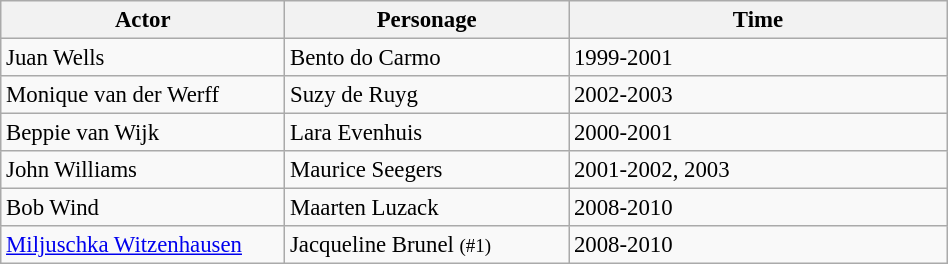<table class="wikitable sortable" width="50%" style="font-size:95%">
<tr>
<th width="30%">Actor</th>
<th width="30%">Personage</th>
<th width="40%">Time</th>
</tr>
<tr>
<td>Juan Wells</td>
<td>Bento do Carmo</td>
<td>1999-2001</td>
</tr>
<tr>
<td>Monique van der Werff</td>
<td>Suzy de Ruyg</td>
<td>2002-2003</td>
</tr>
<tr>
<td>Beppie van Wijk</td>
<td>Lara Evenhuis</td>
<td>2000-2001</td>
</tr>
<tr>
<td>John Williams</td>
<td>Maurice Seegers</td>
<td>2001-2002, 2003</td>
</tr>
<tr>
<td>Bob Wind</td>
<td>Maarten Luzack</td>
<td>2008-2010</td>
</tr>
<tr>
<td><a href='#'>Miljuschka Witzenhausen</a></td>
<td>Jacqueline Brunel <small> (#1) </small></td>
<td>2008-2010</td>
</tr>
</table>
